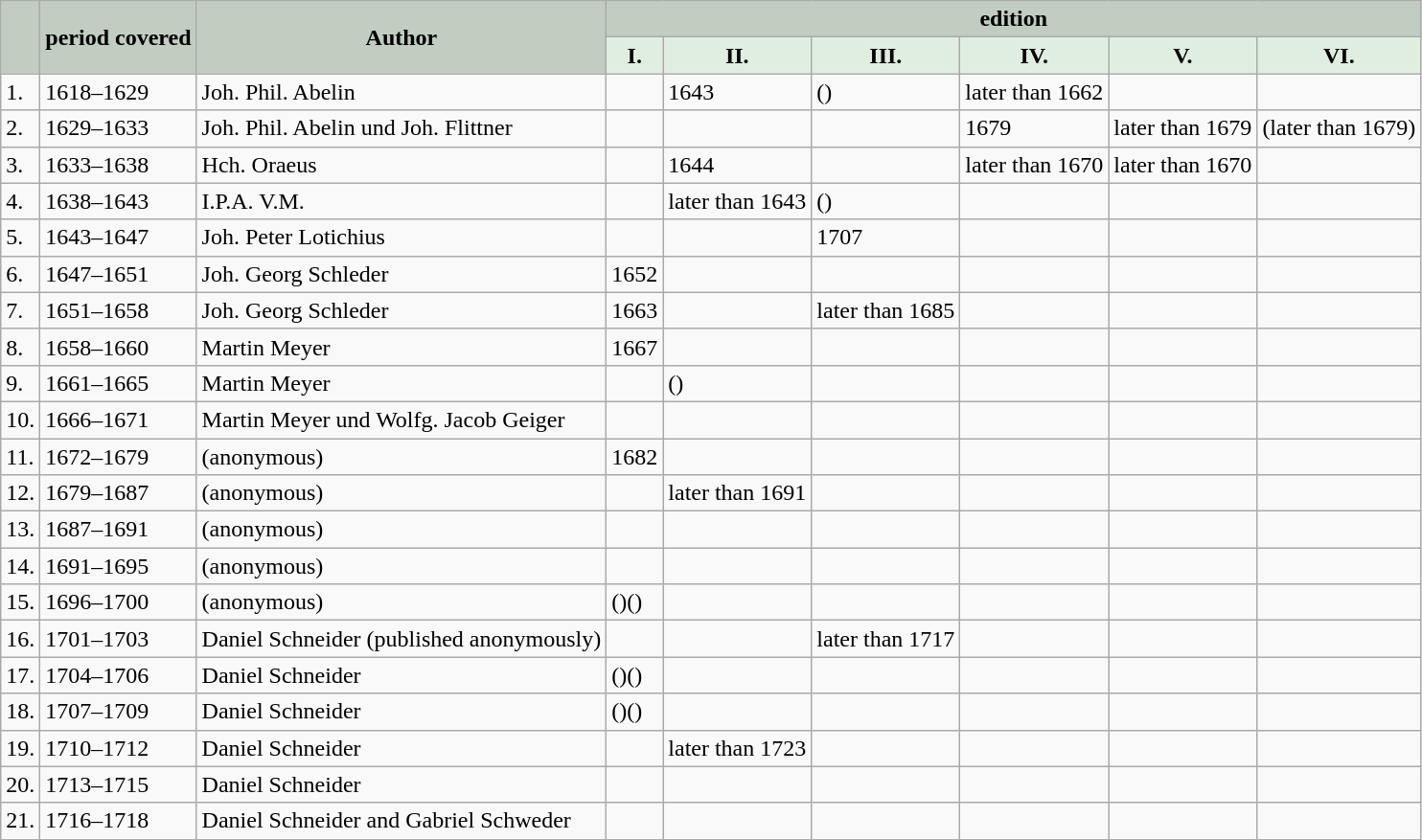<table class="wikitable">
<tr>
<th align="left" style="background-color: #C1CDC1" rowspan="2"></th>
<th align="left" style="background-color: #C1CDC1" rowspan="2">period covered</th>
<th align="left" style="background-color: #C1CDC1" rowspan="2">Author</th>
<td align="center" style="background-color: #C1CDC1" colspan="6"><strong>edition</strong></td>
</tr>
<tr>
<th align="right" style="background-color: #E0EEE0">I.</th>
<th align="right" style="background-color: #E0EEE0">II.</th>
<th align="right" style="background-color: #E0EEE0">III.</th>
<th align="right" style="background-color: #E0EEE0">IV.</th>
<th align="right" style="background-color: #E0EEE0">V.</th>
<th align="right" style="background-color: #E0EEE0">VI.</th>
</tr>
<tr>
<td>1.</td>
<td>1618–1629</td>
<td>Joh. Phil. Abelin</td>
<td></td>
<td>1643</td>
<td> ()</td>
<td>later than 1662</td>
<td></td>
<td></td>
</tr>
<tr>
<td>2.</td>
<td>1629–1633</td>
<td>Joh. Phil. Abelin und Joh. Flittner</td>
<td></td>
<td></td>
<td></td>
<td>1679</td>
<td>later than 1679</td>
<td>(later than 1679)</td>
</tr>
<tr>
<td>3.</td>
<td>1633–1638</td>
<td>Hch. Oraeus</td>
<td></td>
<td>1644</td>
<td></td>
<td>later than 1670</td>
<td>later than 1670</td>
<td></td>
</tr>
<tr>
<td>4.</td>
<td>1638–1643</td>
<td>I.P.A. V.M.</td>
<td></td>
<td>later than 1643</td>
<td> ()</td>
<td></td>
<td></td>
<td></td>
</tr>
<tr>
<td>5.</td>
<td>1643–1647</td>
<td>Joh. Peter Lotichius</td>
<td></td>
<td></td>
<td>1707</td>
<td></td>
<td></td>
<td></td>
</tr>
<tr>
<td>6.</td>
<td>1647–1651</td>
<td>Joh. Georg Schleder</td>
<td>1652</td>
<td></td>
<td></td>
<td></td>
<td></td>
<td></td>
</tr>
<tr>
<td>7.</td>
<td>1651–1658</td>
<td>Joh. Georg Schleder</td>
<td>1663</td>
<td></td>
<td>later than 1685</td>
<td></td>
<td></td>
<td></td>
</tr>
<tr>
<td>8.</td>
<td>1658–1660</td>
<td>Martin Meyer</td>
<td>1667</td>
<td></td>
<td></td>
<td></td>
<td></td>
<td></td>
</tr>
<tr>
<td>9.</td>
<td>1661–1665</td>
<td>Martin Meyer</td>
<td></td>
<td> ()</td>
<td></td>
<td></td>
<td></td>
<td></td>
</tr>
<tr>
<td>10.</td>
<td>1666–1671</td>
<td>Martin Meyer und Wolfg. Jacob Geiger</td>
<td></td>
<td></td>
<td></td>
<td></td>
<td></td>
<td></td>
</tr>
<tr>
<td>11.</td>
<td>1672–1679</td>
<td>(anonymous)</td>
<td>1682</td>
<td></td>
<td></td>
<td></td>
<td></td>
<td></td>
</tr>
<tr>
<td>12.</td>
<td>1679–1687</td>
<td>(anonymous)</td>
<td></td>
<td>later than 1691</td>
<td></td>
<td></td>
<td></td>
<td></td>
</tr>
<tr>
<td>13.</td>
<td>1687–1691</td>
<td>(anonymous)</td>
<td></td>
<td></td>
<td></td>
<td></td>
<td></td>
<td></td>
</tr>
<tr>
<td>14.</td>
<td>1691–1695</td>
<td>(anonymous)</td>
<td></td>
<td></td>
<td></td>
<td></td>
<td></td>
<td></td>
</tr>
<tr>
<td>15.</td>
<td>1696–1700</td>
<td>(anonymous)</td>
<td> ()()</td>
<td></td>
<td></td>
<td></td>
<td></td>
<td></td>
</tr>
<tr>
<td>16.</td>
<td>1701–1703</td>
<td>Daniel Schneider (published anonymously)</td>
<td></td>
<td></td>
<td>later than 1717</td>
<td></td>
<td></td>
<td></td>
</tr>
<tr>
<td>17.</td>
<td>1704–1706</td>
<td>Daniel Schneider</td>
<td> ()()</td>
<td></td>
<td></td>
<td></td>
<td></td>
<td></td>
</tr>
<tr>
<td>18.</td>
<td>1707–1709</td>
<td>Daniel Schneider</td>
<td> ()()</td>
<td></td>
<td></td>
<td></td>
<td></td>
<td></td>
</tr>
<tr>
<td>19.</td>
<td>1710–1712</td>
<td>Daniel Schneider</td>
<td></td>
<td>later than 1723</td>
<td></td>
<td></td>
<td></td>
<td></td>
</tr>
<tr>
<td>20.</td>
<td>1713–1715</td>
<td>Daniel Schneider</td>
<td></td>
<td></td>
<td></td>
<td></td>
<td></td>
<td></td>
</tr>
<tr>
<td>21.</td>
<td>1716–1718</td>
<td>Daniel Schneider and Gabriel Schweder</td>
<td></td>
<td></td>
<td></td>
<td></td>
<td></td>
<td></td>
</tr>
</table>
